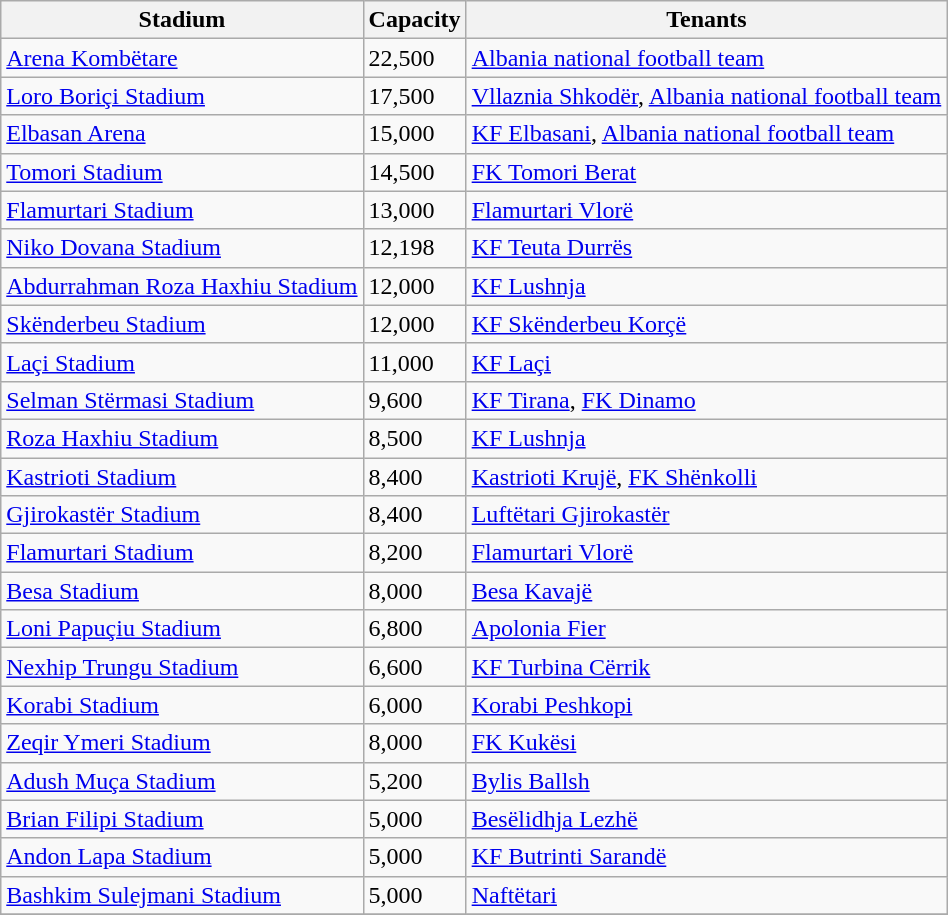<table class="wikitable sortable">
<tr>
<th>Stadium</th>
<th>Capacity</th>
<th>Tenants</th>
</tr>
<tr>
<td><a href='#'>Arena Kombëtare</a></td>
<td>22,500</td>
<td><a href='#'>Albania national football team</a></td>
</tr>
<tr>
<td><a href='#'>Loro Boriçi Stadium</a></td>
<td>17,500</td>
<td><a href='#'>Vllaznia Shkodër</a>, <a href='#'>Albania national football team</a></td>
</tr>
<tr>
<td><a href='#'>Elbasan Arena</a></td>
<td>15,000</td>
<td><a href='#'>KF Elbasani</a>, <a href='#'>Albania national football team</a></td>
</tr>
<tr>
<td><a href='#'>Tomori Stadium</a></td>
<td>14,500</td>
<td><a href='#'>FK Tomori Berat</a></td>
</tr>
<tr>
<td><a href='#'>Flamurtari Stadium</a></td>
<td>13,000</td>
<td><a href='#'>Flamurtari Vlorë</a></td>
</tr>
<tr>
<td><a href='#'>Niko Dovana Stadium</a></td>
<td>12,198</td>
<td><a href='#'>KF Teuta Durrës</a></td>
</tr>
<tr>
<td><a href='#'>Abdurrahman Roza Haxhiu Stadium</a></td>
<td>12,000</td>
<td><a href='#'>KF Lushnja</a></td>
</tr>
<tr>
<td><a href='#'>Skënderbeu Stadium</a></td>
<td>12,000</td>
<td><a href='#'>KF Skënderbeu Korçë</a></td>
</tr>
<tr>
<td><a href='#'>Laçi Stadium</a></td>
<td>11,000</td>
<td><a href='#'>KF Laçi</a></td>
</tr>
<tr>
<td><a href='#'>Selman Stërmasi Stadium</a></td>
<td>9,600</td>
<td><a href='#'>KF Tirana</a>, <a href='#'>FK Dinamo</a></td>
</tr>
<tr>
<td><a href='#'>Roza Haxhiu Stadium</a></td>
<td>8,500</td>
<td><a href='#'>KF Lushnja</a></td>
</tr>
<tr>
<td><a href='#'>Kastrioti Stadium</a></td>
<td>8,400</td>
<td><a href='#'>Kastrioti Krujë</a>, <a href='#'>FK Shënkolli</a></td>
</tr>
<tr>
<td><a href='#'>Gjirokastër Stadium</a></td>
<td>8,400</td>
<td><a href='#'>Luftëtari Gjirokastër</a></td>
</tr>
<tr>
<td><a href='#'>Flamurtari Stadium</a></td>
<td>8,200</td>
<td><a href='#'>Flamurtari Vlorë</a></td>
</tr>
<tr>
<td><a href='#'>Besa Stadium</a></td>
<td>8,000</td>
<td><a href='#'>Besa Kavajë</a></td>
</tr>
<tr>
<td><a href='#'>Loni Papuçiu Stadium</a></td>
<td>6,800</td>
<td><a href='#'>Apolonia Fier</a></td>
</tr>
<tr>
<td><a href='#'>Nexhip Trungu Stadium</a></td>
<td>6,600</td>
<td><a href='#'>KF Turbina Cërrik</a></td>
</tr>
<tr>
<td><a href='#'>Korabi Stadium</a></td>
<td>6,000</td>
<td><a href='#'>Korabi Peshkopi</a></td>
</tr>
<tr>
<td><a href='#'>Zeqir Ymeri Stadium</a></td>
<td>8,000</td>
<td><a href='#'>FK Kukësi</a></td>
</tr>
<tr>
<td><a href='#'>Adush Muça Stadium</a></td>
<td>5,200</td>
<td><a href='#'>Bylis Ballsh</a></td>
</tr>
<tr>
<td><a href='#'>Brian Filipi Stadium</a></td>
<td>5,000</td>
<td><a href='#'>Besëlidhja Lezhë</a></td>
</tr>
<tr>
<td><a href='#'>Andon Lapa Stadium</a></td>
<td>5,000</td>
<td><a href='#'>KF Butrinti Sarandë</a></td>
</tr>
<tr>
<td><a href='#'>Bashkim Sulejmani Stadium</a></td>
<td>5,000</td>
<td><a href='#'>Naftëtari</a></td>
</tr>
<tr>
</tr>
</table>
